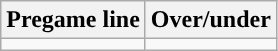<table class="wikitable">
<tr align="center">
<th>Pregame line</th>
<th>Over/under</th>
</tr>
<tr align="center">
<td></td>
<td></td>
</tr>
</table>
